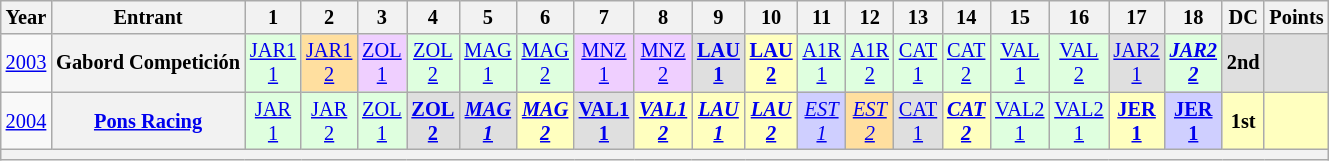<table class="wikitable" style="text-align:center; font-size:85%">
<tr>
<th>Year</th>
<th>Entrant</th>
<th>1</th>
<th>2</th>
<th>3</th>
<th>4</th>
<th>5</th>
<th>6</th>
<th>7</th>
<th>8</th>
<th>9</th>
<th>10</th>
<th>11</th>
<th>12</th>
<th>13</th>
<th>14</th>
<th>15</th>
<th>16</th>
<th>17</th>
<th>18</th>
<th>DC</th>
<th>Points</th>
</tr>
<tr>
<td><a href='#'>2003</a></td>
<th nowrap>Gabord Competición</th>
<td bgcolor="#DFFFDF"><a href='#'>JAR1<br>1</a><br></td>
<td bgcolor="#FFDF9F"><a href='#'>JAR1<br>2</a><br></td>
<td bgcolor="#EFCFFF"><a href='#'>ZOL<br>1</a><br></td>
<td bgcolor="#DFFFDF"><a href='#'>ZOL<br>2</a><br></td>
<td bgcolor="#DFFFDF"><a href='#'>MAG<br>1</a><br></td>
<td bgcolor="#DFFFDF"><a href='#'>MAG<br>2</a><br></td>
<td bgcolor="#EFCFFF"><a href='#'>MNZ<br>1</a><br></td>
<td bgcolor="#EFCFFF"><a href='#'>MNZ<br>2</a><br></td>
<td bgcolor="#DFDFDF"><strong><a href='#'>LAU<br>1</a></strong><br></td>
<td bgcolor="#FFFFBF"><strong><a href='#'>LAU<br>2</a></strong><br></td>
<td bgcolor="#DFFFDF"><a href='#'>A1R<br>1</a><br></td>
<td bgcolor="#DFFFDF"><a href='#'>A1R<br>2</a><br></td>
<td bgcolor="#DFFFDF"><a href='#'>CAT<br>1</a><br></td>
<td bgcolor="#DFFFDF"><a href='#'>CAT<br>2</a><br></td>
<td bgcolor="#DFFFDF"><a href='#'>VAL<br>1</a><br></td>
<td bgcolor="#DFFFDF"><a href='#'>VAL<br>2</a><br></td>
<td bgcolor="#DFDFDF"><a href='#'>JAR2<br>1</a><br></td>
<td bgcolor="#DFFFDF"><strong><em><a href='#'>JAR2<br>2</a></em></strong><br></td>
<th style="background:#DFDFDF;">2nd</th>
<th style="background:#DFDFDF;"></th>
</tr>
<tr>
<td><a href='#'>2004</a></td>
<th nowrap><a href='#'>Pons Racing</a></th>
<td style="background:#DFFFDF;"><a href='#'>JAR<br>1</a><br></td>
<td style="background:#DFFFDF;"><a href='#'>JAR<br>2</a><br></td>
<td style="background:#DFFFDF;"><a href='#'>ZOL<br>1</a><br></td>
<td style="background:#DFDFDF;"><strong><a href='#'>ZOL<br>2</a></strong><br></td>
<td style="background:#DFDFDF;"><strong><em><a href='#'>MAG<br>1</a></em></strong><br></td>
<td style="background:#FFFFBF;"><strong><em><a href='#'>MAG<br>2</a></em></strong><br></td>
<td style="background:#DFDFDF;"><strong><a href='#'>VAL1<br>1</a></strong><br></td>
<td style="background:#FFFFBF;"><strong><em><a href='#'>VAL1<br>2</a></em></strong><br></td>
<td style="background:#FFFFBF;"><strong><em><a href='#'>LAU<br>1</a></em></strong><br></td>
<td style="background:#FFFFBF;"><strong><em><a href='#'>LAU<br>2</a></em></strong><br></td>
<td style="background:#CFCFFF;"><em><a href='#'>EST<br>1</a></em><br></td>
<td style="background:#FFDF9F;"><em><a href='#'>EST<br>2</a></em><br></td>
<td style="background:#DFDFDF;"><a href='#'>CAT<br>1</a><br></td>
<td style="background:#FFFFBF;"><strong><em><a href='#'>CAT<br>2</a></em></strong><br></td>
<td style="background:#DFFFDF;"><a href='#'>VAL2<br>1</a><br></td>
<td style="background:#DFFFDF;"><a href='#'>VAL2<br>1</a><br></td>
<td style="background:#FFFFBF;"><strong><a href='#'>JER<br>1</a></strong><br></td>
<td style="background:#CFCFFF;"><strong><a href='#'>JER<br>1</a></strong><br></td>
<th style="background:#FFFFBF;">1st</th>
<th style="background:#FFFFBF;"></th>
</tr>
<tr>
<th colspan="22"></th>
</tr>
</table>
